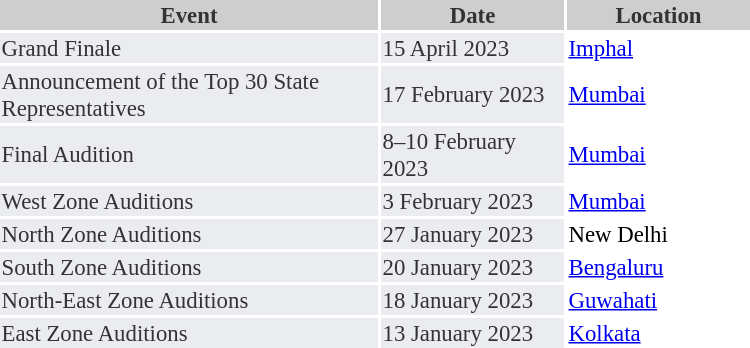<table class="toccolours" style="font-size: 95%">
<tr>
<th width=250px style = "background: #CECECE; color: #333333; text-align:center">Event</th>
<th width=120px style = "background: #CECECE; color: #333333; text-align:center">Date</th>
<th width=120px style = "background: #CECECE; color: #333333; text-align:center">Location</th>
</tr>
<tr>
<td style = "background: #eaecf0; color:#333333; ">Grand Finale</td>
<td style = "background: #eaecf0; color:#333333; ">15 April 2023</td>
<td><a href='#'>Imphal</a></td>
</tr>
<tr>
<td style = "background: #eaecf0; color:#333333; ">Announcement of the Top 30 State Representatives</td>
<td style = "background: #eaecf0; color:#333333; ">17 February 2023</td>
<td><a href='#'>Mumbai</a></td>
</tr>
<tr>
<td style = "background: #eaecf0; color:#333333; ">Final Audition</td>
<td style = "background: #eaecf0; color:#333333; ">8–10 February 2023</td>
<td><a href='#'>Mumbai</a></td>
</tr>
<tr>
<td style = "background: #eaecf0; color:#333333; ">West Zone Auditions</td>
<td style = "background: #eaecf0; color:#333333; ">3 February 2023</td>
<td><a href='#'>Mumbai</a></td>
</tr>
<tr>
<td style = "background: #eaecf0; color:#333333; ">North Zone Auditions</td>
<td style = "background: #eaecf0; color:#333333; ">27 January 2023</td>
<td>New Delhi</td>
</tr>
<tr>
<td style = "background: #eaecf0; color:#333333; ">South Zone Auditions</td>
<td style = "background: #eaecf0; color:#333333; ">20 January 2023</td>
<td><a href='#'>Bengaluru</a></td>
</tr>
<tr>
<td style = "background: #eaecf0; color:#333333; ">North-East Zone Auditions</td>
<td style = "background: #eaecf0; color:#333333; ">18 January 2023</td>
<td><a href='#'>Guwahati</a></td>
</tr>
<tr>
<td style = "background: #eaecf0; color:#333333; ">East Zone Auditions</td>
<td style = "background: #eaecf0; color:#333333; ">13 January 2023</td>
<td><a href='#'>Kolkata</a></td>
</tr>
</table>
